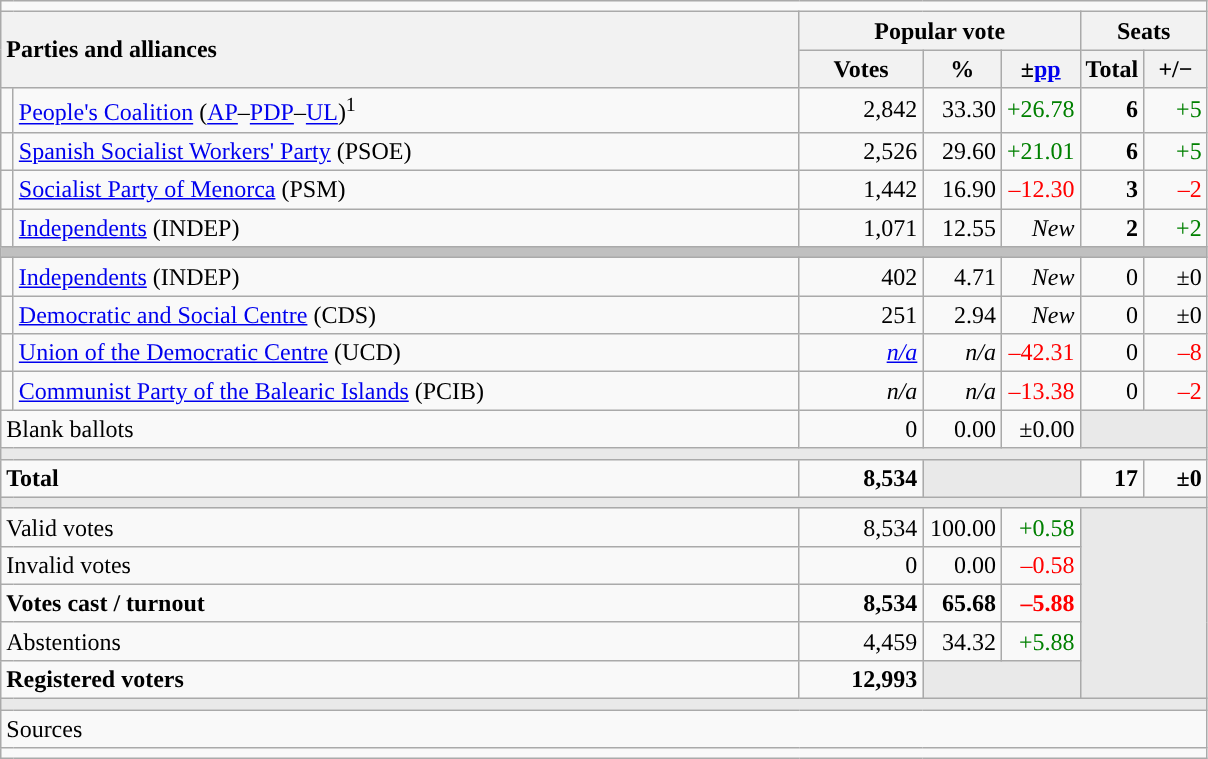<table class="wikitable" style="text-align:right;">
<tr>
<td colspan="7"></td>
</tr>
<tr>
<th style="text-align:left;" rowspan="2" colspan="2" width="525">Parties and alliances</th>
<th colspan="3">Popular vote</th>
<th colspan="2">Seats</th>
</tr>
<tr>
<th width="75">Votes</th>
<th width="45">%</th>
<th width="45">±<a href='#'>pp</a></th>
<th width="35">Total</th>
<th width="35">+/−</th>
</tr>
<tr>
<td width="1" style="color:inherit;background:"></td>
<td align="left"><a href='#'>People's Coalition</a> (<a href='#'>AP</a>–<a href='#'>PDP</a>–<a href='#'>UL</a>)<sup>1</sup></td>
<td>2,842</td>
<td>33.30</td>
<td style="color:green;">+26.78</td>
<td><strong>6</strong></td>
<td style="color:green;">+5</td>
</tr>
<tr>
<td style="color:inherit;background:"></td>
<td align="left"><a href='#'>Spanish Socialist Workers' Party</a> (PSOE)</td>
<td>2,526</td>
<td>29.60</td>
<td style="color:green;">+21.01</td>
<td><strong>6</strong></td>
<td style="color:green;">+5</td>
</tr>
<tr>
<td style="color:inherit;background:"></td>
<td align="left"><a href='#'>Socialist Party of Menorca</a> (PSM)</td>
<td>1,442</td>
<td>16.90</td>
<td style="color:red;">–12.30</td>
<td><strong>3</strong></td>
<td style="color:red;">–2</td>
</tr>
<tr>
<td style="color:inherit;background:"></td>
<td align="left"><a href='#'>Independents</a> (INDEP)</td>
<td>1,071</td>
<td>12.55</td>
<td><em>New</em></td>
<td><strong>2</strong></td>
<td style="color:green;">+2</td>
</tr>
<tr>
<td colspan="7" bgcolor="#C0C0C0"></td>
</tr>
<tr>
<td style="color:inherit;background:"></td>
<td align="left"><a href='#'>Independents</a> (INDEP)</td>
<td>402</td>
<td>4.71</td>
<td><em>New</em></td>
<td>0</td>
<td>±0</td>
</tr>
<tr>
<td style="color:inherit;background:"></td>
<td align="left"><a href='#'>Democratic and Social Centre</a> (CDS)</td>
<td>251</td>
<td>2.94</td>
<td><em>New</em></td>
<td>0</td>
<td>±0</td>
</tr>
<tr>
<td style="color:inherit;background:"></td>
<td align="left"><a href='#'>Union of the Democratic Centre</a> (UCD)</td>
<td><em><a href='#'>n/a</a></em></td>
<td><em>n/a</em></td>
<td style="color:red;">–42.31</td>
<td>0</td>
<td style="color:red;">–8</td>
</tr>
<tr>
<td style="color:inherit;background:"></td>
<td align="left"><a href='#'>Communist Party of the Balearic Islands</a> (PCIB)</td>
<td><em>n/a</em></td>
<td><em>n/a</em></td>
<td style="color:red;">–13.38</td>
<td>0</td>
<td style="color:red;">–2</td>
</tr>
<tr>
<td align="left" colspan="2">Blank ballots</td>
<td>0</td>
<td>0.00</td>
<td>±0.00</td>
<td bgcolor="#E9E9E9" colspan="2"></td>
</tr>
<tr>
<td colspan="7" bgcolor="#E9E9E9"></td>
</tr>
<tr style="font-weight:bold;">
<td align="left" colspan="2">Total</td>
<td>8,534</td>
<td bgcolor="#E9E9E9" colspan="2"></td>
<td>17</td>
<td>±0</td>
</tr>
<tr>
<td colspan="7" bgcolor="#E9E9E9"></td>
</tr>
<tr>
<td align="left" colspan="2">Valid votes</td>
<td>8,534</td>
<td>100.00</td>
<td style="color:green;">+0.58</td>
<td bgcolor="#E9E9E9" colspan="2" rowspan="5"></td>
</tr>
<tr>
<td align="left" colspan="2">Invalid votes</td>
<td>0</td>
<td>0.00</td>
<td style="color:red;">–0.58</td>
</tr>
<tr style="font-weight:bold;">
<td align="left" colspan="2">Votes cast / turnout</td>
<td>8,534</td>
<td>65.68</td>
<td style="color:red;">–5.88</td>
</tr>
<tr>
<td align="left" colspan="2">Abstentions</td>
<td>4,459</td>
<td>34.32</td>
<td style="color:green;">+5.88</td>
</tr>
<tr style="font-weight:bold;">
<td align="left" colspan="2">Registered voters</td>
<td>12,993</td>
<td bgcolor="#E9E9E9" colspan="2"></td>
</tr>
<tr>
<td colspan="7" bgcolor="#E9E9E9"></td>
</tr>
<tr>
<td align="left" colspan="7">Sources</td>
</tr>
<tr>
<td colspan="7" style="text-align:left; max-width:790px;"></td>
</tr>
</table>
